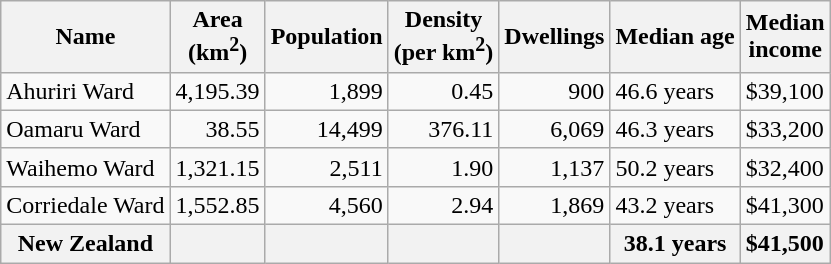<table class="wikitable">
<tr>
<th>Name</th>
<th>Area<br>(km<sup>2</sup>)</th>
<th>Population</th>
<th>Density<br>(per km<sup>2</sup>)</th>
<th>Dwellings</th>
<th>Median age</th>
<th>Median<br>income</th>
</tr>
<tr>
<td>Ahuriri Ward</td>
<td style="text-align:right;">4,195.39</td>
<td style="text-align:right;">1,899</td>
<td style="text-align:right;">0.45</td>
<td style="text-align:right;">900</td>
<td>46.6 years</td>
<td>$39,100</td>
</tr>
<tr>
<td>Oamaru Ward</td>
<td style="text-align:right;">38.55</td>
<td style="text-align:right;">14,499</td>
<td style="text-align:right;">376.11</td>
<td style="text-align:right;">6,069</td>
<td>46.3 years</td>
<td>$33,200</td>
</tr>
<tr>
<td>Waihemo Ward</td>
<td style="text-align:right;">1,321.15</td>
<td style="text-align:right;">2,511</td>
<td style="text-align:right;">1.90</td>
<td style="text-align:right;">1,137</td>
<td>50.2 years</td>
<td>$32,400</td>
</tr>
<tr>
<td>Corriedale Ward</td>
<td style="text-align:right;">1,552.85</td>
<td style="text-align:right;">4,560</td>
<td style="text-align:right;">2.94</td>
<td style="text-align:right;">1,869</td>
<td>43.2 years</td>
<td>$41,300</td>
</tr>
<tr>
<th>New Zealand</th>
<th></th>
<th></th>
<th></th>
<th></th>
<th>38.1 years</th>
<th style="text-align:left;">$41,500</th>
</tr>
</table>
